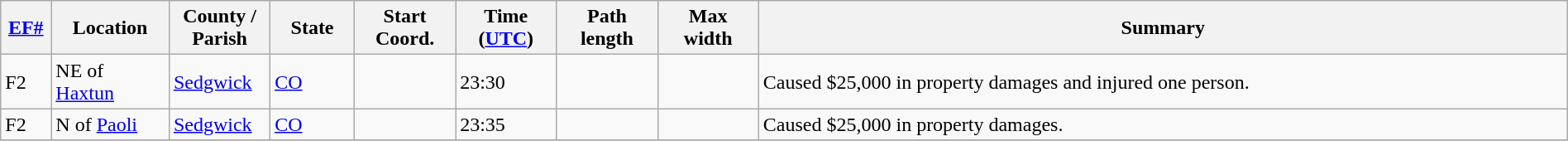<table class="wikitable sortable" style="width:100%;">
<tr>
<th scope="col"  style="width:3%; text-align:center;"><a href='#'>EF#</a></th>
<th scope="col"  style="width:7%; text-align:center;" class="unsortable">Location</th>
<th scope="col"  style="width:6%; text-align:center;" class="unsortable">County / Parish</th>
<th scope="col"  style="width:5%; text-align:center;">State</th>
<th scope="col"  style="width:6%; text-align:center;">Start Coord.</th>
<th scope="col"  style="width:6%; text-align:center;">Time (<a href='#'>UTC</a>)</th>
<th scope="col"  style="width:6%; text-align:center;">Path length</th>
<th scope="col"  style="width:6%; text-align:center;">Max width</th>
<th scope="col" class="unsortable" style="width:48%; text-align:center;">Summary</th>
</tr>
<tr>
<td bgcolor=>F2</td>
<td>NE of <a href='#'>Haxtun</a></td>
<td><a href='#'>Sedgwick</a></td>
<td><a href='#'>CO</a></td>
<td></td>
<td>23:30</td>
<td></td>
<td></td>
<td>Caused $25,000 in property damages and injured one person.</td>
</tr>
<tr>
<td bgcolor=>F2</td>
<td>N of <a href='#'>Paoli</a></td>
<td><a href='#'>Sedgwick</a></td>
<td><a href='#'>CO</a></td>
<td></td>
<td>23:35</td>
<td></td>
<td></td>
<td>Caused $25,000 in property damages.</td>
</tr>
<tr>
</tr>
</table>
